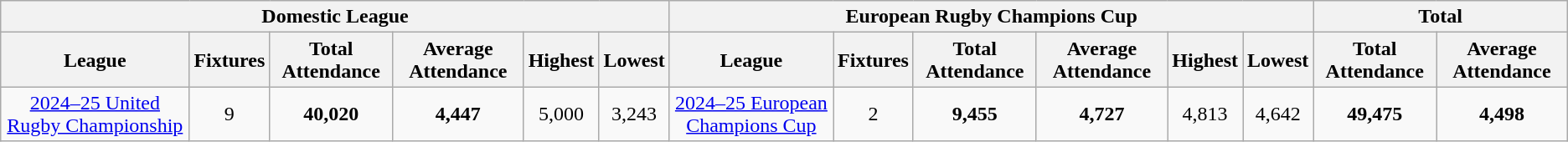<table class="wikitable sortable">
<tr>
<th colspan="6" class="wikitable sortable"><strong>Domestic League</strong></th>
<th colspan="6" class="wikitable sortable"><strong>European Rugby Champions Cup</strong></th>
<th colspan="2" class="wikitable sortable"><strong>Total</strong></th>
</tr>
<tr>
<th>League</th>
<th>Fixtures</th>
<th>Total Attendance</th>
<th>Average Attendance</th>
<th>Highest</th>
<th>Lowest</th>
<th>League</th>
<th>Fixtures</th>
<th>Total Attendance</th>
<th>Average Attendance</th>
<th>Highest</th>
<th>Lowest</th>
<th>Total Attendance</th>
<th><strong>Average Attendance</strong></th>
</tr>
<tr>
<td align="center"><a href='#'>2024–25 United Rugby Championship</a></td>
<td align="center">9</td>
<td align="center"><strong>40,020</strong></td>
<td align="center"><strong>4,447</strong></td>
<td align="center">5,000</td>
<td align="center">3,243</td>
<td align="center"><a href='#'>2024–25 European Champions Cup</a></td>
<td align="center">2</td>
<td align="center"><strong>9,455</strong></td>
<td align="center"><strong>4,727</strong></td>
<td align="center">4,813</td>
<td align="center">4,642</td>
<td align="center"><strong>49,475</strong></td>
<td align="center"><strong>4,498</strong></td>
</tr>
</table>
